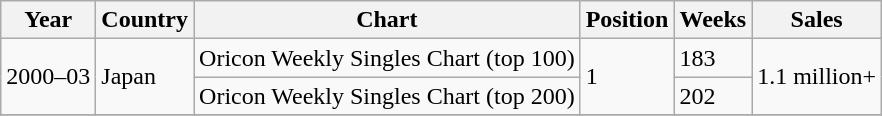<table class="wikitable">
<tr>
<th>Year</th>
<th>Country</th>
<th>Chart</th>
<th>Position</th>
<th>Weeks</th>
<th>Sales</th>
</tr>
<tr>
<td rowspan=2>2000–03</td>
<td rowspan=2>Japan</td>
<td>Oricon Weekly Singles Chart (top 100)</td>
<td rowspan=2>1</td>
<td>183</td>
<td rowspan=2>1.1 million+</td>
</tr>
<tr>
<td>Oricon Weekly Singles Chart (top 200)</td>
<td>202</td>
</tr>
<tr>
</tr>
</table>
